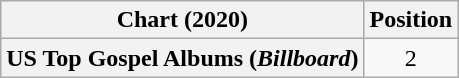<table class="wikitable plainrowheaders" style="text-align:center">
<tr>
<th scope="col">Chart (2020)</th>
<th scope="col">Position</th>
</tr>
<tr>
<th scope="row">US Top Gospel Albums (<em>Billboard</em>)</th>
<td>2</td>
</tr>
</table>
